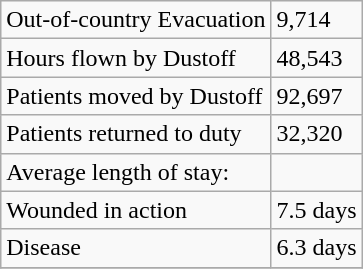<table class="wikitable">
<tr>
<td>Out-of-country Evacuation</td>
<td>9,714</td>
</tr>
<tr>
<td>Hours flown by Dustoff</td>
<td>48,543</td>
</tr>
<tr>
<td>Patients moved by Dustoff</td>
<td>92,697</td>
</tr>
<tr>
<td>Patients returned to duty</td>
<td>32,320</td>
</tr>
<tr>
<td>Average length of stay:</td>
<td></td>
</tr>
<tr>
<td>Wounded in action</td>
<td>7.5 days</td>
</tr>
<tr>
<td>Disease</td>
<td>6.3 days</td>
</tr>
<tr>
</tr>
</table>
